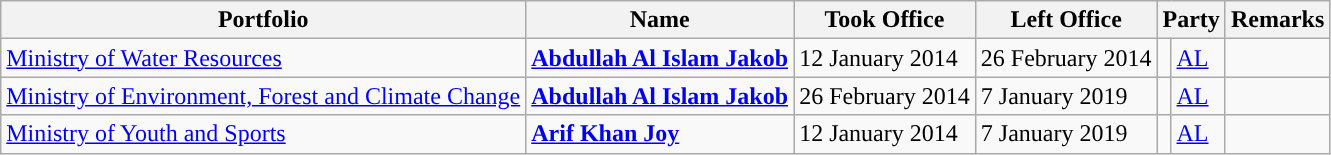<table class="wikitable sortable">
<tr>
<th>Portfolio</th>
<th>Name</th>
<th>Took Office</th>
<th>Left Office</th>
<th colspan="2">Party</th>
<th>Remarks</th>
</tr>
<tr>
<td><a href='#'>Ministry of Water Resources</a></td>
<td><strong><a href='#'>Abdullah Al Islam Jakob</a></strong></td>
<td>12 January 2014</td>
<td>26 February 2014</td>
<td style="background-color:"></td>
<td><a href='#'>AL</a></td>
<td></td>
</tr>
<tr>
<td><a href='#'>Ministry of Environment, Forest and Climate Change</a></td>
<td><strong><a href='#'>Abdullah Al Islam Jakob</a></strong></td>
<td>26 February 2014</td>
<td>7 January 2019</td>
<td style="background-color:"></td>
<td><a href='#'>AL</a></td>
<td></td>
</tr>
<tr>
<td><a href='#'>Ministry of Youth and Sports</a></td>
<td><strong><a href='#'>Arif Khan Joy</a></strong></td>
<td>12 January 2014</td>
<td>7 January 2019</td>
<td style="background-color:"></td>
<td><a href='#'>AL</a></td>
<td></td>
</tr>
</table>
